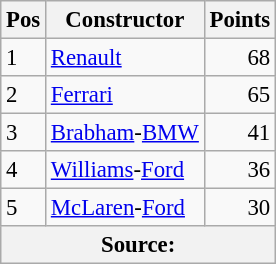<table class="wikitable" style="font-size: 95%;">
<tr>
<th>Pos</th>
<th>Constructor</th>
<th>Points</th>
</tr>
<tr>
<td>1</td>
<td> <a href='#'>Renault</a></td>
<td style="text-align: right">68</td>
</tr>
<tr>
<td>2</td>
<td> <a href='#'>Ferrari</a></td>
<td style="text-align: right">65</td>
</tr>
<tr>
<td>3</td>
<td> <a href='#'>Brabham</a>-<a href='#'>BMW</a></td>
<td style="text-align: right">41</td>
</tr>
<tr>
<td>4</td>
<td> <a href='#'>Williams</a>-<a href='#'>Ford</a></td>
<td style="text-align: right">36</td>
</tr>
<tr>
<td>5</td>
<td> <a href='#'>McLaren</a>-<a href='#'>Ford</a></td>
<td style="text-align: right">30</td>
</tr>
<tr>
<th colspan=4>Source: </th>
</tr>
</table>
